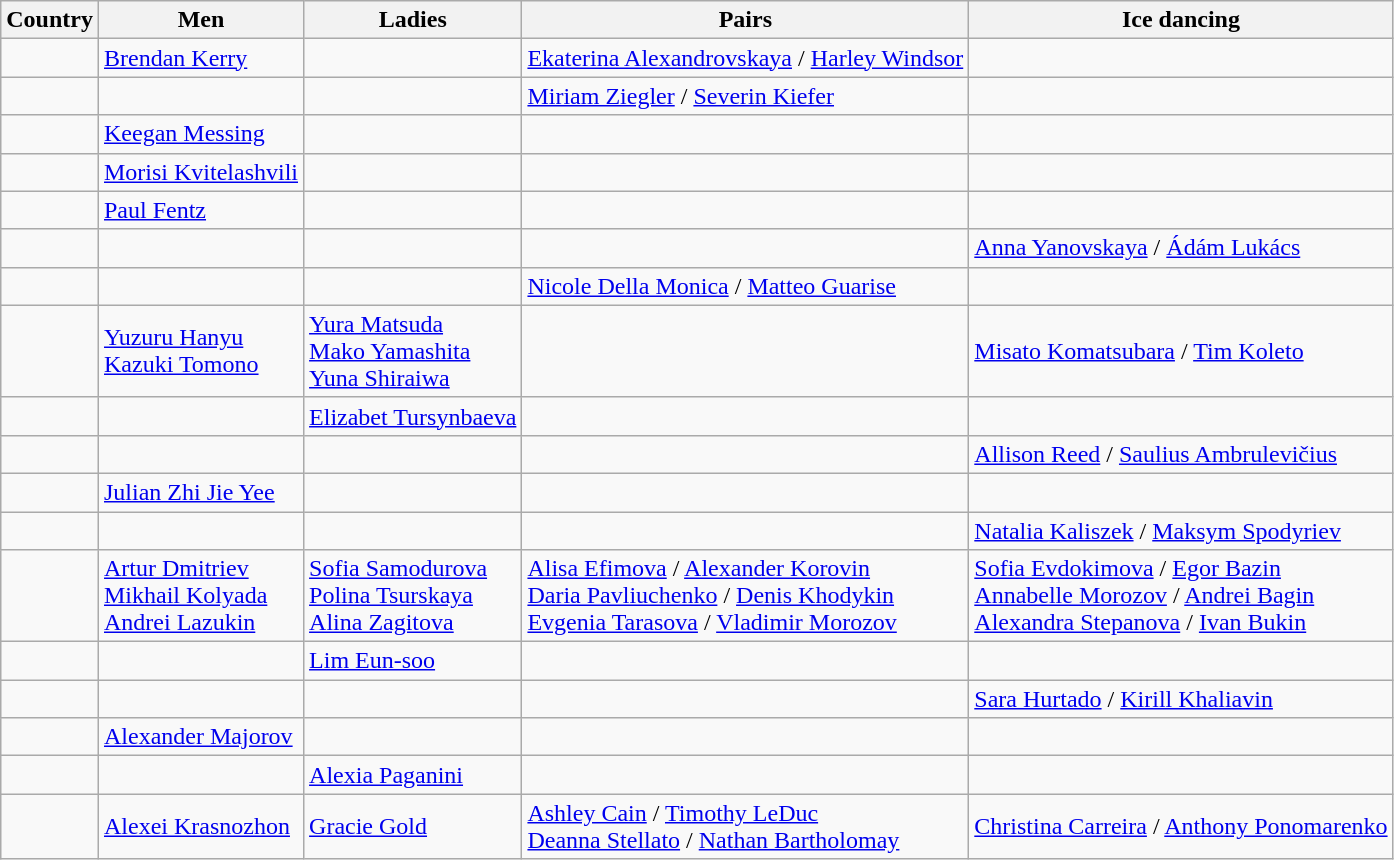<table class="wikitable">
<tr>
<th>Country</th>
<th>Men</th>
<th>Ladies</th>
<th>Pairs</th>
<th>Ice dancing</th>
</tr>
<tr>
<td></td>
<td><a href='#'>Brendan Kerry</a></td>
<td></td>
<td><a href='#'>Ekaterina Alexandrovskaya</a> / <a href='#'>Harley Windsor</a></td>
<td></td>
</tr>
<tr>
<td></td>
<td></td>
<td></td>
<td><a href='#'>Miriam Ziegler</a> / <a href='#'>Severin Kiefer</a></td>
<td></td>
</tr>
<tr>
<td></td>
<td><a href='#'>Keegan Messing</a></td>
<td></td>
<td></td>
<td></td>
</tr>
<tr>
<td></td>
<td><a href='#'>Morisi Kvitelashvili</a></td>
<td></td>
<td></td>
<td></td>
</tr>
<tr>
<td></td>
<td><a href='#'>Paul Fentz</a></td>
<td></td>
<td></td>
<td></td>
</tr>
<tr>
<td></td>
<td></td>
<td></td>
<td></td>
<td><a href='#'>Anna Yanovskaya</a> / <a href='#'>Ádám Lukács</a></td>
</tr>
<tr>
<td></td>
<td></td>
<td></td>
<td><a href='#'>Nicole Della Monica</a> / <a href='#'>Matteo Guarise</a></td>
<td></td>
</tr>
<tr>
<td></td>
<td><a href='#'>Yuzuru Hanyu</a> <br> <a href='#'>Kazuki Tomono</a></td>
<td><a href='#'>Yura Matsuda</a> <br> <a href='#'>Mako Yamashita</a> <br> <a href='#'>Yuna Shiraiwa</a></td>
<td></td>
<td><a href='#'>Misato Komatsubara</a> / <a href='#'>Tim Koleto</a></td>
</tr>
<tr>
<td></td>
<td></td>
<td><a href='#'>Elizabet Tursynbaeva</a></td>
<td></td>
<td></td>
</tr>
<tr>
<td></td>
<td></td>
<td></td>
<td></td>
<td><a href='#'>Allison Reed</a> / <a href='#'>Saulius Ambrulevičius</a></td>
</tr>
<tr>
<td></td>
<td><a href='#'>Julian Zhi Jie Yee</a></td>
<td></td>
<td></td>
<td></td>
</tr>
<tr>
<td></td>
<td></td>
<td></td>
<td></td>
<td><a href='#'>Natalia Kaliszek</a> / <a href='#'>Maksym Spodyriev</a></td>
</tr>
<tr>
<td></td>
<td><a href='#'>Artur Dmitriev</a> <br> <a href='#'>Mikhail Kolyada</a> <br> <a href='#'>Andrei Lazukin</a></td>
<td><a href='#'>Sofia Samodurova</a> <br> <a href='#'>Polina Tsurskaya</a> <br> <a href='#'>Alina Zagitova</a></td>
<td><a href='#'>Alisa Efimova</a> / <a href='#'>Alexander Korovin</a> <br> <a href='#'>Daria Pavliuchenko</a> / <a href='#'>Denis Khodykin</a> <br> <a href='#'>Evgenia Tarasova</a> / <a href='#'>Vladimir Morozov</a></td>
<td><a href='#'>Sofia Evdokimova</a> / <a href='#'>Egor Bazin</a> <br> <a href='#'>Annabelle Morozov</a> / <a href='#'>Andrei Bagin</a> <br> <a href='#'>Alexandra Stepanova</a> / <a href='#'>Ivan Bukin</a></td>
</tr>
<tr>
<td></td>
<td></td>
<td><a href='#'>Lim Eun-soo</a></td>
<td></td>
<td></td>
</tr>
<tr>
<td></td>
<td></td>
<td></td>
<td></td>
<td><a href='#'>Sara Hurtado</a> / <a href='#'>Kirill Khaliavin</a></td>
</tr>
<tr>
<td></td>
<td><a href='#'>Alexander Majorov</a></td>
<td></td>
<td></td>
<td></td>
</tr>
<tr>
<td></td>
<td></td>
<td><a href='#'>Alexia Paganini</a></td>
<td></td>
<td></td>
</tr>
<tr>
<td></td>
<td><a href='#'>Alexei Krasnozhon</a></td>
<td><a href='#'>Gracie Gold</a></td>
<td><a href='#'>Ashley Cain</a> / <a href='#'>Timothy LeDuc</a> <br> <a href='#'>Deanna Stellato</a> / <a href='#'>Nathan Bartholomay</a></td>
<td><a href='#'>Christina Carreira</a> / <a href='#'>Anthony Ponomarenko</a></td>
</tr>
</table>
